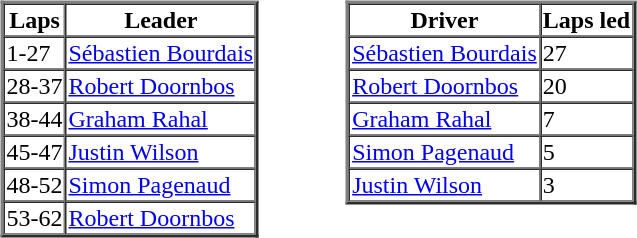<table>
<tr>
<td valign="top"><br><table border=2 cellspacing=0>
<tr>
<th>Laps</th>
<th>Leader</th>
</tr>
<tr>
<td>1-27</td>
<td><a href='#'>Sébastien Bourdais</a></td>
</tr>
<tr>
<td>28-37</td>
<td><a href='#'>Robert Doornbos</a></td>
</tr>
<tr>
<td>38-44</td>
<td><a href='#'>Graham Rahal</a></td>
</tr>
<tr>
<td>45-47</td>
<td><a href='#'>Justin Wilson</a></td>
</tr>
<tr>
<td>48-52</td>
<td><a href='#'>Simon Pagenaud</a></td>
</tr>
<tr>
<td>53-62</td>
<td><a href='#'>Robert Doornbos</a></td>
</tr>
</table>
</td>
<td width="50"> </td>
<td valign="top"><br><table border=2 cellspacing=0>
<tr>
<th>Driver</th>
<th>Laps led</th>
</tr>
<tr>
<td><a href='#'>Sébastien Bourdais</a></td>
<td>27</td>
</tr>
<tr>
<td><a href='#'>Robert Doornbos</a></td>
<td>20</td>
</tr>
<tr>
<td><a href='#'>Graham Rahal</a></td>
<td>7</td>
</tr>
<tr>
<td><a href='#'>Simon Pagenaud</a></td>
<td>5</td>
</tr>
<tr>
<td><a href='#'>Justin Wilson</a></td>
<td>3</td>
</tr>
</table>
</td>
</tr>
</table>
